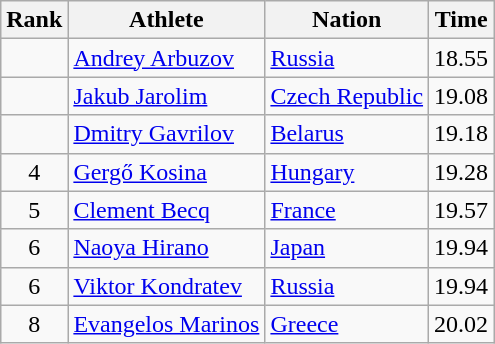<table class="wikitable sortable" style="text-align:center">
<tr>
<th>Rank</th>
<th>Athlete</th>
<th>Nation</th>
<th>Time</th>
</tr>
<tr>
<td></td>
<td align=left><a href='#'>Andrey Arbuzov</a></td>
<td align=left> <a href='#'>Russia</a></td>
<td>18.55</td>
</tr>
<tr>
<td></td>
<td align=left><a href='#'>Jakub Jarolim</a></td>
<td align=left> <a href='#'>Czech Republic</a></td>
<td>19.08</td>
</tr>
<tr>
<td></td>
<td align=left><a href='#'>Dmitry Gavrilov</a></td>
<td align=left> <a href='#'>Belarus</a></td>
<td>19.18</td>
</tr>
<tr>
<td>4</td>
<td align=left><a href='#'>Gergő Kosina</a></td>
<td align=left> <a href='#'>Hungary</a></td>
<td>19.28</td>
</tr>
<tr>
<td>5</td>
<td align=left><a href='#'>Clement Becq</a></td>
<td align=left> <a href='#'>France</a></td>
<td>19.57</td>
</tr>
<tr>
<td>6</td>
<td align=left><a href='#'>Naoya Hirano</a></td>
<td align=left> <a href='#'>Japan</a></td>
<td>19.94</td>
</tr>
<tr>
<td>6</td>
<td align=left><a href='#'>Viktor Kondratev</a></td>
<td align=left> <a href='#'>Russia</a></td>
<td>19.94</td>
</tr>
<tr>
<td>8</td>
<td align=left><a href='#'>Evangelos Marinos</a></td>
<td align=left> <a href='#'>Greece</a></td>
<td>20.02</td>
</tr>
</table>
